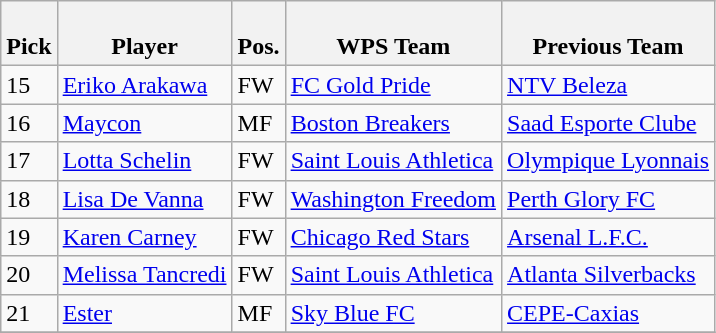<table class="wikitable">
<tr>
<th scope="col"><br>Pick</th>
<th scope="col"><br>Player</th>
<th scope="col"><br>Pos.</th>
<th scope="col"><br>WPS Team</th>
<th scope="col"><br>Previous Team</th>
</tr>
<tr>
<td>15</td>
<td> <a href='#'>Eriko Arakawa</a></td>
<td>FW</td>
<td><a href='#'>FC Gold Pride</a></td>
<td><a href='#'>NTV Beleza</a></td>
</tr>
<tr>
<td>16</td>
<td> <a href='#'>Maycon</a></td>
<td>MF</td>
<td><a href='#'>Boston Breakers</a></td>
<td><a href='#'>Saad Esporte Clube</a></td>
</tr>
<tr>
<td>17</td>
<td> <a href='#'>Lotta Schelin</a></td>
<td>FW</td>
<td><a href='#'>Saint Louis Athletica</a></td>
<td><a href='#'>Olympique Lyonnais</a></td>
</tr>
<tr>
<td>18</td>
<td> <a href='#'>Lisa De Vanna</a></td>
<td>FW</td>
<td><a href='#'>Washington Freedom</a></td>
<td><a href='#'>Perth Glory FC</a></td>
</tr>
<tr>
<td>19</td>
<td> <a href='#'>Karen Carney</a></td>
<td>FW</td>
<td><a href='#'>Chicago Red Stars</a></td>
<td><a href='#'>Arsenal L.F.C.</a></td>
</tr>
<tr>
<td>20</td>
<td> <a href='#'>Melissa Tancredi</a></td>
<td>FW</td>
<td><a href='#'>Saint Louis Athletica</a></td>
<td><a href='#'>Atlanta Silverbacks</a></td>
</tr>
<tr>
<td>21</td>
<td> <a href='#'>Ester</a></td>
<td>MF</td>
<td><a href='#'>Sky Blue FC</a></td>
<td><a href='#'>CEPE-Caxias</a></td>
</tr>
<tr>
</tr>
</table>
